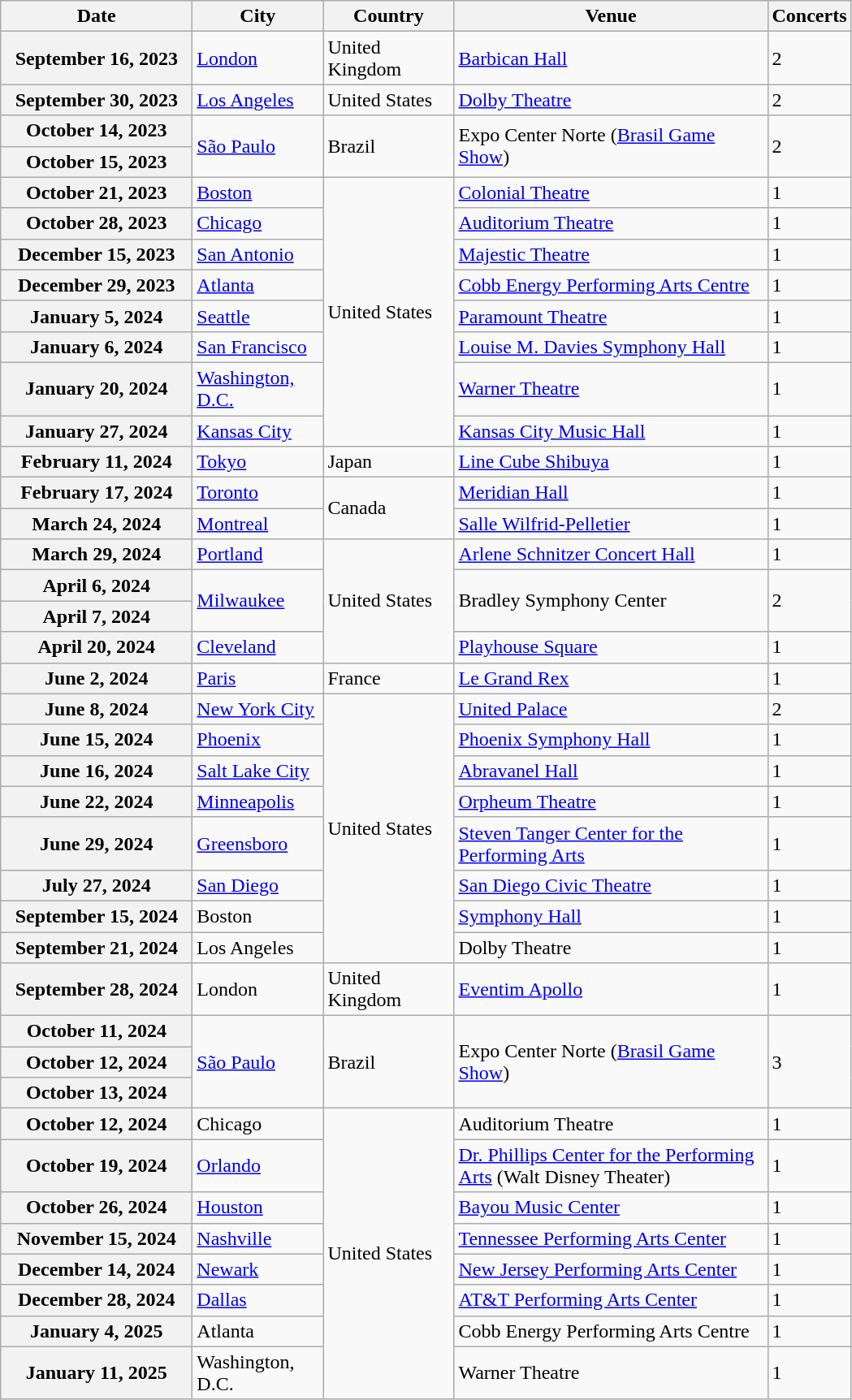<table class="wikitable">
<tr>
<th scope="col" style="width:150px;">Date</th>
<th scope="col" style="width:100px;">City</th>
<th scope="col" style="width:100px;">Country</th>
<th scope="col" style="width:250px;">Venue</th>
<th scope="col" style="width:50px;">Concerts</th>
</tr>
<tr>
<th scope="row">September 16, 2023</th>
<td><a href='#'>London</a></td>
<td>United Kingdom</td>
<td><a href='#'>Barbican Hall</a></td>
<td>2</td>
</tr>
<tr>
<th scope="row">September 30, 2023</th>
<td><a href='#'>Los Angeles</a></td>
<td>United States</td>
<td><a href='#'>Dolby Theatre</a></td>
<td>2</td>
</tr>
<tr>
<th scope="row">October 14, 2023</th>
<td rowspan="2"><a href='#'>São Paulo</a></td>
<td rowspan="2">Brazil</td>
<td rowspan="2">Expo Center Norte (<a href='#'>Brasil Game Show</a>)</td>
<td rowspan="2">2</td>
</tr>
<tr>
<th scope="row">October 15, 2023</th>
</tr>
<tr>
<th scope="row">October 21, 2023</th>
<td><a href='#'>Boston</a></td>
<td rowspan="8">United States</td>
<td><a href='#'>Colonial Theatre</a></td>
<td>1</td>
</tr>
<tr>
<th scope="row">October 28, 2023</th>
<td><a href='#'>Chicago</a></td>
<td><a href='#'>Auditorium Theatre</a></td>
<td>1</td>
</tr>
<tr>
<th scope="row">December 15, 2023</th>
<td><a href='#'>San Antonio</a></td>
<td><a href='#'>Majestic Theatre</a></td>
<td>1</td>
</tr>
<tr>
<th scope="row">December 29, 2023</th>
<td><a href='#'>Atlanta</a></td>
<td><a href='#'>Cobb Energy Performing Arts Centre</a></td>
<td>1</td>
</tr>
<tr>
<th scope="row">January 5, 2024</th>
<td><a href='#'>Seattle</a></td>
<td><a href='#'>Paramount Theatre</a></td>
<td>1</td>
</tr>
<tr>
<th scope="row">January 6, 2024</th>
<td><a href='#'>San Francisco</a></td>
<td><a href='#'>Louise M. Davies Symphony Hall</a></td>
<td>1</td>
</tr>
<tr>
<th scope="row">January 20, 2024</th>
<td><a href='#'>Washington, D.C.</a></td>
<td><a href='#'>Warner Theatre</a></td>
<td>1</td>
</tr>
<tr>
<th scope="row">January 27, 2024</th>
<td><a href='#'>Kansas City</a></td>
<td><a href='#'>Kansas City Music Hall</a></td>
<td>1</td>
</tr>
<tr>
<th scope="row">February 11, 2024</th>
<td><a href='#'>Tokyo</a></td>
<td>Japan</td>
<td><a href='#'>Line Cube Shibuya</a></td>
<td>1</td>
</tr>
<tr>
<th scope="row">February 17, 2024</th>
<td><a href='#'>Toronto</a></td>
<td rowspan="2">Canada</td>
<td><a href='#'>Meridian Hall</a></td>
<td>1</td>
</tr>
<tr>
<th scope="row">March 24, 2024</th>
<td><a href='#'>Montreal</a></td>
<td><a href='#'>Salle Wilfrid-Pelletier</a></td>
<td>1</td>
</tr>
<tr>
<th scope="row">March 29, 2024</th>
<td><a href='#'>Portland</a></td>
<td rowspan="4">United States</td>
<td><a href='#'>Arlene Schnitzer Concert Hall</a></td>
<td>1</td>
</tr>
<tr>
<th scope="row">April 6, 2024</th>
<td rowspan="2"><a href='#'>Milwaukee</a></td>
<td rowspan="2">Bradley Symphony Center</td>
<td rowspan="2">2</td>
</tr>
<tr>
<th scope="row">April 7, 2024</th>
</tr>
<tr>
<th scope="row">April 20, 2024</th>
<td><a href='#'>Cleveland</a></td>
<td><a href='#'>Playhouse Square</a></td>
<td>1</td>
</tr>
<tr>
<th scope="row">June 2, 2024</th>
<td><a href='#'>Paris</a></td>
<td>France</td>
<td><a href='#'>Le Grand Rex</a></td>
<td>1</td>
</tr>
<tr>
<th scope="row">June 8, 2024</th>
<td><a href='#'>New York City</a></td>
<td rowspan="8">United States</td>
<td><a href='#'>United Palace</a></td>
<td>2</td>
</tr>
<tr>
<th scope="row">June 15, 2024</th>
<td><a href='#'>Phoenix</a></td>
<td><a href='#'>Phoenix Symphony Hall</a></td>
<td>1</td>
</tr>
<tr>
<th scope="row">June 16, 2024</th>
<td><a href='#'>Salt Lake City</a></td>
<td><a href='#'>Abravanel Hall</a></td>
<td>1</td>
</tr>
<tr>
<th scope="row">June 22, 2024</th>
<td><a href='#'>Minneapolis</a></td>
<td><a href='#'>Orpheum Theatre</a></td>
<td>1</td>
</tr>
<tr>
<th scope="row">June 29, 2024</th>
<td><a href='#'>Greensboro</a></td>
<td><a href='#'>Steven Tanger Center for the Performing Arts</a></td>
<td>1</td>
</tr>
<tr>
<th scope="row">July 27, 2024</th>
<td><a href='#'>San Diego</a></td>
<td><a href='#'>San Diego Civic Theatre</a></td>
<td>1</td>
</tr>
<tr>
<th scope="row">September 15, 2024</th>
<td>Boston</td>
<td><a href='#'>Symphony Hall</a></td>
<td>1</td>
</tr>
<tr>
<th scope="row">September 21, 2024</th>
<td>Los Angeles</td>
<td>Dolby Theatre</td>
<td>1</td>
</tr>
<tr>
<th scope="row">September 28, 2024</th>
<td>London</td>
<td>United Kingdom</td>
<td><a href='#'>Eventim Apollo</a></td>
<td>1</td>
</tr>
<tr>
<th scope="row">October 11, 2024</th>
<td rowspan="3"><a href='#'>São Paulo</a></td>
<td rowspan="3">Brazil</td>
<td rowspan="3">Expo Center Norte (<a href='#'>Brasil Game Show</a>)</td>
<td rowspan="3">3</td>
</tr>
<tr>
<th scope="row">October 12, 2024</th>
</tr>
<tr>
<th scope="row">October 13, 2024</th>
</tr>
<tr>
<th scope="row">October 12, 2024</th>
<td>Chicago</td>
<td rowspan="8">United States</td>
<td>Auditorium Theatre</td>
<td>1</td>
</tr>
<tr>
<th scope="row">October 19, 2024</th>
<td><a href='#'>Orlando</a></td>
<td><a href='#'>Dr. Phillips Center for the Performing Arts</a> (Walt Disney Theater)</td>
<td>1</td>
</tr>
<tr>
<th scope="row">October 26, 2024</th>
<td><a href='#'>Houston</a></td>
<td><a href='#'>Bayou Music Center</a></td>
<td>1</td>
</tr>
<tr>
<th scope="row">November 15, 2024</th>
<td><a href='#'>Nashville</a></td>
<td><a href='#'>Tennessee Performing Arts Center</a></td>
<td>1</td>
</tr>
<tr>
<th scope="row">December 14, 2024</th>
<td><a href='#'>Newark</a></td>
<td><a href='#'>New Jersey Performing Arts Center</a></td>
<td>1</td>
</tr>
<tr>
<th scope="row">December 28, 2024</th>
<td><a href='#'>Dallas</a></td>
<td><a href='#'>AT&T Performing Arts Center</a></td>
<td>1</td>
</tr>
<tr>
<th scope="row">January 4, 2025</th>
<td>Atlanta</td>
<td>Cobb Energy Performing Arts Centre</td>
<td>1</td>
</tr>
<tr>
<th scope="row">January 11, 2025</th>
<td>Washington, D.C.</td>
<td>Warner Theatre</td>
<td>1</td>
</tr>
</table>
